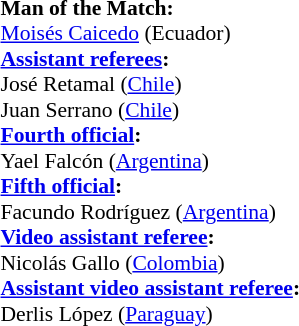<table width=50% style="font-size:90%">
<tr>
<td><br><strong>Man of the Match:</strong>
<br><a href='#'>Moisés Caicedo</a> (Ecuador)<br><strong><a href='#'>Assistant referees</a>:</strong>
<br>José Retamal (<a href='#'>Chile</a>)
<br>Juan Serrano (<a href='#'>Chile</a>)
<br><strong><a href='#'>Fourth official</a>:</strong>
<br>Yael Falcón (<a href='#'>Argentina</a>)
<br><strong><a href='#'>Fifth official</a>:</strong>
<br>Facundo Rodríguez (<a href='#'>Argentina</a>)
<br><strong><a href='#'>Video assistant referee</a>:</strong>
<br>Nicolás Gallo (<a href='#'>Colombia</a>)
<br><strong><a href='#'>Assistant video assistant referee</a>:</strong>
<br>Derlis López (<a href='#'>Paraguay</a>)</td>
</tr>
</table>
